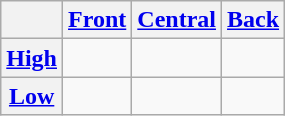<table class="wikitable" style="text-align:center;">
<tr>
<th rowspan="1"></th>
<th colspan="1"><a href='#'>Front</a></th>
<th colspan="1"><a href='#'>Central</a></th>
<th colspan="1"><a href='#'>Back</a></th>
</tr>
<tr>
<th><a href='#'>High</a></th>
<td></td>
<td></td>
<td></td>
</tr>
<tr>
<th><a href='#'>Low</a></th>
<td></td>
<td></td>
<td></td>
</tr>
</table>
